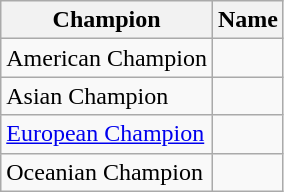<table class="wikitable">
<tr>
<th>Champion</th>
<th>Name</th>
</tr>
<tr>
<td>American Champion</td>
<td></td>
</tr>
<tr>
<td>Asian Champion</td>
<td></td>
</tr>
<tr>
<td><a href='#'>European Champion</a></td>
<td></td>
</tr>
<tr>
<td>Oceanian Champion</td>
<td></td>
</tr>
</table>
